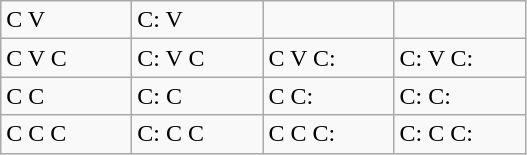<table class="wikitable" border='1'>
<tr>
<td width="80">C V</td>
<td width="80">C: V</td>
<td width="80"></td>
<td width="80"></td>
</tr>
<tr>
<td>C V C</td>
<td>C: V C</td>
<td>C V C:</td>
<td>C: V C:</td>
</tr>
<tr>
<td>C C</td>
<td>C: C</td>
<td>C C:</td>
<td>C: C:</td>
</tr>
<tr>
<td>C C C</td>
<td>C: C C</td>
<td>C C C:</td>
<td>C: C C:</td>
</tr>
</table>
